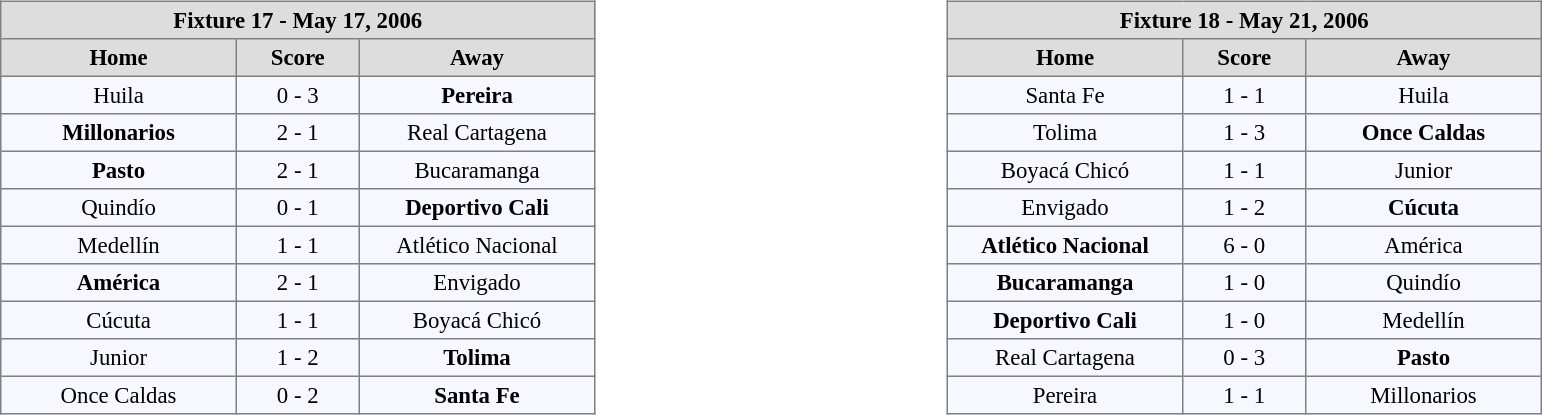<table width=100%>
<tr>
<td valign=top width=50% align=left><br><table align=center bgcolor="#f7f8ff" cellpadding="3" cellspacing="0" border="1" style="font-size: 95%; border: gray solid 1px; border-collapse: collapse;">
<tr align=center bgcolor=#DDDDDD style="color:black;">
<th colspan=3 align=center>Fixture 17 - May 17, 2006</th>
</tr>
<tr align=center bgcolor=#DDDDDD style="color:black;">
<th width="150">Home</th>
<th width="75">Score</th>
<th width="150">Away</th>
</tr>
<tr align=center>
<td>Huila</td>
<td>0 - 3</td>
<td><strong>Pereira</strong></td>
</tr>
<tr align=center>
<td><strong>Millonarios</strong></td>
<td>2 - 1</td>
<td>Real Cartagena</td>
</tr>
<tr align=center>
<td><strong>Pasto</strong></td>
<td>2 - 1</td>
<td>Bucaramanga</td>
</tr>
<tr align=center>
<td>Quindío</td>
<td>0 - 1</td>
<td><strong>Deportivo Cali</strong></td>
</tr>
<tr align=center>
<td>Medellín</td>
<td>1 - 1</td>
<td>Atlético Nacional</td>
</tr>
<tr align=center>
<td><strong>América</strong></td>
<td>2 - 1</td>
<td>Envigado</td>
</tr>
<tr align=center>
<td>Cúcuta</td>
<td>1 - 1</td>
<td>Boyacá Chicó</td>
</tr>
<tr align=center>
<td>Junior</td>
<td>1 - 2</td>
<td><strong>Tolima</strong></td>
</tr>
<tr align=center>
<td>Once Caldas</td>
<td>0 - 2</td>
<td><strong>Santa Fe</strong></td>
</tr>
</table>
</td>
<td valign=top width=50% align=left><br><table align=center bgcolor="#f7f8ff" cellpadding="3" cellspacing="0" border="1" style="font-size: 95%; border: gray solid 1px; border-collapse: collapse;">
<tr align=center bgcolor=#DDDDDD style="color:black;">
<th colspan=3 align=center>Fixture 18 - May 21, 2006</th>
</tr>
<tr align=center bgcolor=#DDDDDD style="color:black;">
<th width="150">Home</th>
<th width="75">Score</th>
<th width="150">Away</th>
</tr>
<tr align=center>
<td>Santa Fe</td>
<td>1 - 1</td>
<td>Huila</td>
</tr>
<tr align=center>
<td>Tolima</td>
<td>1 - 3</td>
<td><strong>Once Caldas</strong></td>
</tr>
<tr align=center>
<td>Boyacá Chicó</td>
<td>1 - 1</td>
<td>Junior</td>
</tr>
<tr align=center>
<td>Envigado</td>
<td>1 - 2</td>
<td><strong>Cúcuta</strong></td>
</tr>
<tr align=center>
<td><strong>Atlético Nacional</strong></td>
<td>6 - 0</td>
<td>América</td>
</tr>
<tr align=center>
<td><strong>Bucaramanga</strong></td>
<td>1 - 0</td>
<td>Quindío</td>
</tr>
<tr align=center>
<td><strong>Deportivo Cali</strong></td>
<td>1 - 0</td>
<td>Medellín</td>
</tr>
<tr align=center>
<td>Real Cartagena</td>
<td>0 - 3</td>
<td><strong>Pasto</strong></td>
</tr>
<tr align=center>
<td>Pereira</td>
<td>1 - 1</td>
<td>Millonarios</td>
</tr>
</table>
</td>
</tr>
</table>
